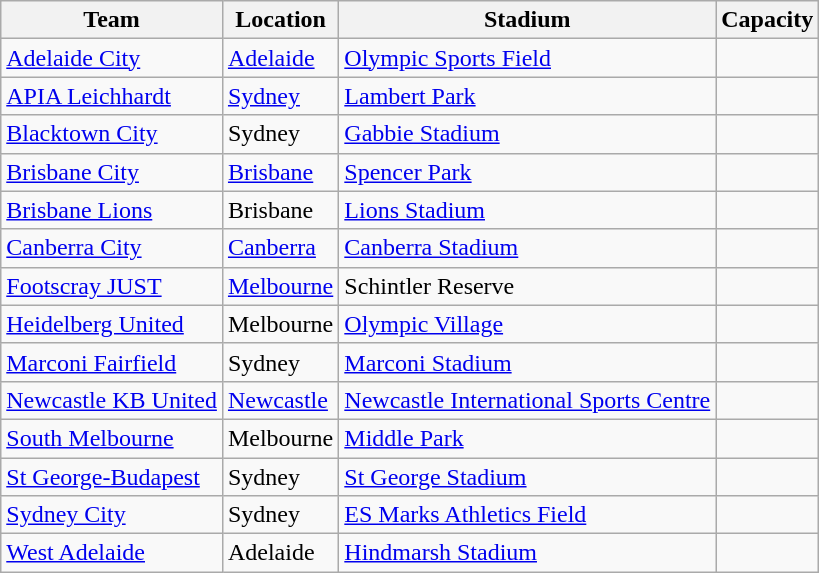<table class="wikitable sortable">
<tr>
<th>Team</th>
<th>Location</th>
<th>Stadium</th>
<th>Capacity</th>
</tr>
<tr>
<td><a href='#'>Adelaide City</a></td>
<td><a href='#'>Adelaide</a> </td>
<td><a href='#'>Olympic Sports Field</a></td>
<td style="text-align:center"></td>
</tr>
<tr>
<td><a href='#'>APIA Leichhardt</a></td>
<td><a href='#'>Sydney</a> </td>
<td><a href='#'>Lambert Park</a></td>
<td style="text-align:center"></td>
</tr>
<tr>
<td><a href='#'>Blacktown City</a></td>
<td>Sydney </td>
<td><a href='#'>Gabbie Stadium</a></td>
<td style="text-align:center"></td>
</tr>
<tr>
<td><a href='#'>Brisbane City</a></td>
<td><a href='#'>Brisbane</a> </td>
<td><a href='#'>Spencer Park</a></td>
<td style="text-align:center"></td>
</tr>
<tr>
<td><a href='#'>Brisbane Lions</a></td>
<td>Brisbane </td>
<td><a href='#'>Lions Stadium</a></td>
<td style="text-align:center"></td>
</tr>
<tr>
<td><a href='#'>Canberra City</a></td>
<td><a href='#'>Canberra</a></td>
<td><a href='#'>Canberra Stadium</a></td>
<td style="text-align:center"></td>
</tr>
<tr>
<td><a href='#'>Footscray JUST</a></td>
<td><a href='#'>Melbourne</a> </td>
<td>Schintler Reserve</td>
<td style="text-align:center"></td>
</tr>
<tr>
<td><a href='#'>Heidelberg United</a></td>
<td>Melbourne </td>
<td><a href='#'>Olympic Village</a></td>
<td style="text-align:center"></td>
</tr>
<tr>
<td><a href='#'>Marconi Fairfield</a></td>
<td>Sydney </td>
<td><a href='#'>Marconi Stadium</a></td>
<td style="text-align:center"></td>
</tr>
<tr>
<td><a href='#'>Newcastle KB United</a></td>
<td><a href='#'>Newcastle</a></td>
<td><a href='#'>Newcastle International Sports Centre</a></td>
<td style="text-align:center"></td>
</tr>
<tr>
<td><a href='#'>South Melbourne</a></td>
<td>Melbourne </td>
<td><a href='#'>Middle Park</a></td>
<td style="text-align:center"></td>
</tr>
<tr>
<td><a href='#'>St George-Budapest</a></td>
<td>Sydney </td>
<td><a href='#'>St George Stadium</a></td>
<td style="text-align:center"></td>
</tr>
<tr>
<td><a href='#'>Sydney City</a></td>
<td>Sydney </td>
<td><a href='#'>ES Marks Athletics Field</a></td>
<td style="text-align:center"></td>
</tr>
<tr>
<td><a href='#'>West Adelaide</a></td>
<td>Adelaide </td>
<td><a href='#'>Hindmarsh Stadium</a></td>
<td style="text-align:center"></td>
</tr>
</table>
